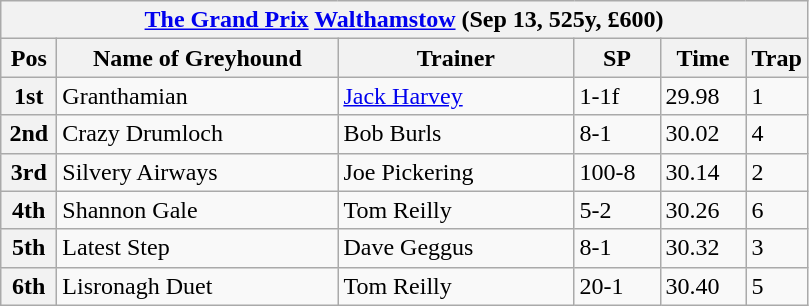<table class="wikitable">
<tr>
<th colspan="6"><a href='#'>The Grand Prix</a> <a href='#'>Walthamstow</a> (Sep 13, 525y, £600)</th>
</tr>
<tr>
<th width=30>Pos</th>
<th width=180>Name of Greyhound</th>
<th width=150>Trainer</th>
<th width=50>SP</th>
<th width=50>Time</th>
<th width=30>Trap</th>
</tr>
<tr>
<th>1st</th>
<td>Granthamian</td>
<td><a href='#'>Jack Harvey</a></td>
<td>1-1f</td>
<td>29.98</td>
<td>1</td>
</tr>
<tr>
<th>2nd</th>
<td>Crazy Drumloch</td>
<td>Bob Burls</td>
<td>8-1</td>
<td>30.02</td>
<td>4</td>
</tr>
<tr>
<th>3rd</th>
<td>Silvery Airways</td>
<td>Joe Pickering</td>
<td>100-8</td>
<td>30.14</td>
<td>2</td>
</tr>
<tr>
<th>4th</th>
<td>Shannon Gale</td>
<td>Tom Reilly</td>
<td>5-2</td>
<td>30.26</td>
<td>6</td>
</tr>
<tr>
<th>5th</th>
<td>Latest Step</td>
<td>Dave Geggus</td>
<td>8-1</td>
<td>30.32</td>
<td>3</td>
</tr>
<tr>
<th>6th</th>
<td>Lisronagh Duet</td>
<td>Tom Reilly</td>
<td>20-1</td>
<td>30.40</td>
<td>5</td>
</tr>
</table>
